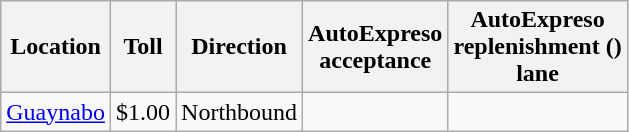<table class="wikitable">
<tr>
<th>Location</th>
<th>Toll</th>
<th>Direction</th>
<th>AutoExpreso <br> acceptance</th>
<th>AutoExpreso <br> replenishment () <br> lane</th>
</tr>
<tr>
<td><a href='#'>Guaynabo</a></td>
<td>$1.00</td>
<td>Northbound</td>
<td></td>
<td></td>
</tr>
</table>
